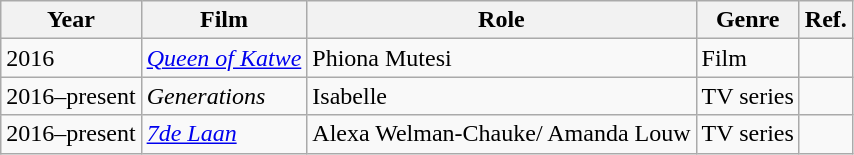<table class="wikitable">
<tr>
<th>Year</th>
<th>Film</th>
<th>Role</th>
<th>Genre</th>
<th>Ref.</th>
</tr>
<tr>
<td>2016</td>
<td><em><a href='#'>Queen of Katwe</a></em></td>
<td>Phiona Mutesi</td>
<td>Film</td>
<td></td>
</tr>
<tr>
<td>2016–present</td>
<td><em>Generations</em></td>
<td>Isabelle</td>
<td>TV series</td>
<td></td>
</tr>
<tr>
<td>2016–present</td>
<td><em><a href='#'>7de Laan</a></em></td>
<td>Alexa Welman-Chauke/ Amanda Louw</td>
<td>TV series</td>
<td></td>
</tr>
</table>
